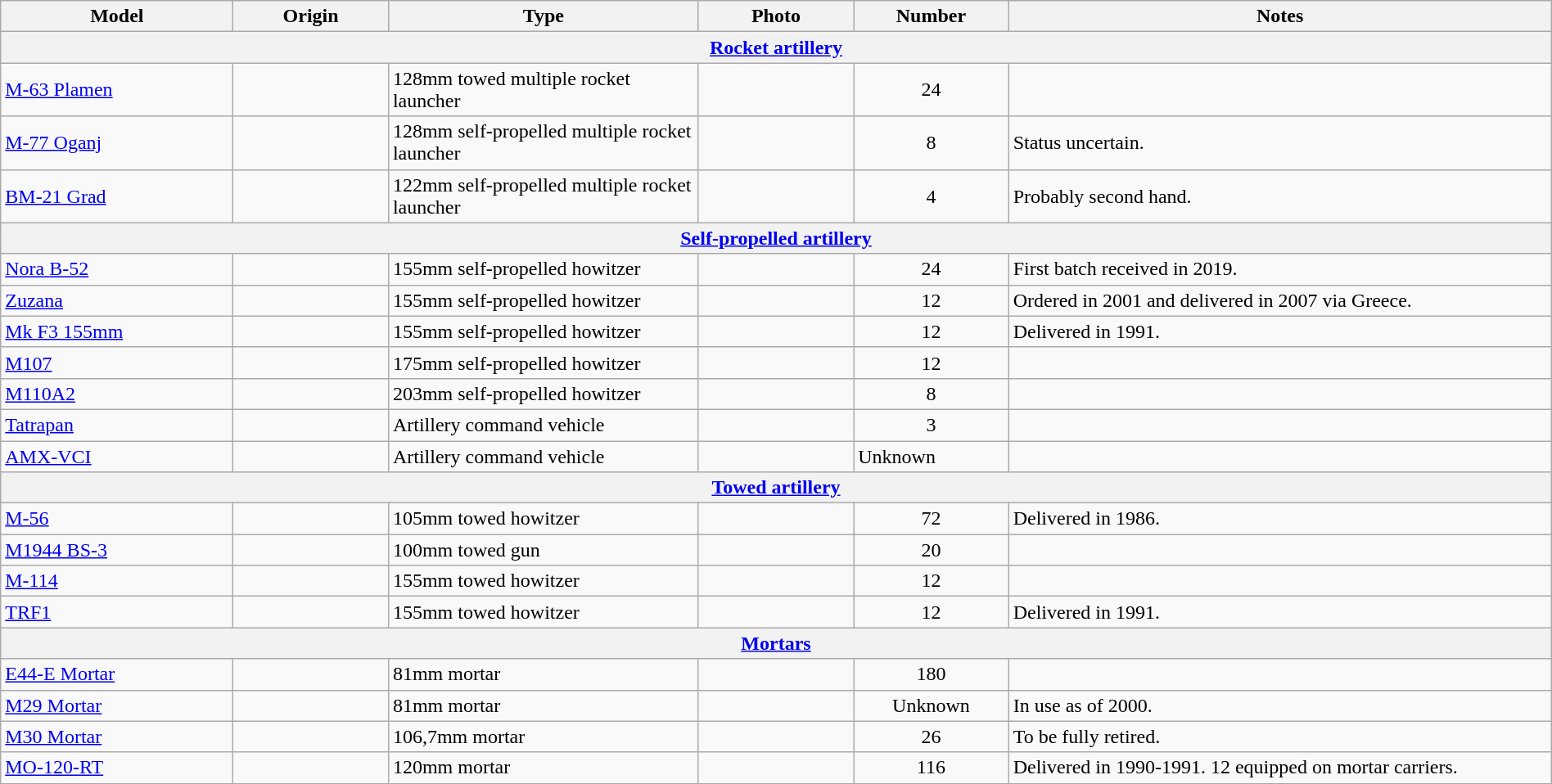<table class=wikitable width="100%">
<tr>
<th width="15%">Model</th>
<th width="10%">Origin</th>
<th width="20%">Type</th>
<th width="10%">Photo</th>
<th width="10%">Number</th>
<th width="35%">Notes</th>
</tr>
<tr>
<th colspan="6"><a href='#'>Rocket artillery</a></th>
</tr>
<tr>
<td><a href='#'>M-63 Plamen</a></td>
<td></td>
<td>128mm towed multiple rocket launcher</td>
<td></td>
<td align="center">24</td>
<td></td>
</tr>
<tr>
<td><a href='#'>M-77 Oganj</a></td>
<td></td>
<td>128mm self-propelled multiple rocket launcher</td>
<td></td>
<td align="center">8</td>
<td>Status uncertain.</td>
</tr>
<tr>
<td><a href='#'>BM-21 Grad</a></td>
<td></td>
<td>122mm self-propelled multiple rocket launcher</td>
<td></td>
<td align="center">4</td>
<td>Probably second hand.</td>
</tr>
<tr>
<th colspan="6"><a href='#'>Self-propelled artillery</a></th>
</tr>
<tr>
<td><a href='#'>Nora B-52</a></td>
<td></td>
<td>155mm self-propelled howitzer</td>
<td></td>
<td align="center">24</td>
<td>First batch received in 2019.</td>
</tr>
<tr>
<td><a href='#'>Zuzana</a></td>
<td></td>
<td>155mm self-propelled howitzer</td>
<td></td>
<td align="center">12</td>
<td>Ordered in 2001 and delivered in 2007 via Greece.</td>
</tr>
<tr>
<td><a href='#'>Mk F3 155mm</a></td>
<td></td>
<td>155mm self-propelled howitzer</td>
<td></td>
<td align="center">12</td>
<td>Delivered in 1991.</td>
</tr>
<tr>
<td><a href='#'>M107</a></td>
<td></td>
<td>175mm self-propelled howitzer</td>
<td></td>
<td align="center">12</td>
<td></td>
</tr>
<tr>
<td><a href='#'>M110A2</a></td>
<td></td>
<td>203mm self-propelled howitzer</td>
<td></td>
<td align="center">8</td>
<td></td>
</tr>
<tr>
<td><a href='#'>Tatrapan</a></td>
<td></td>
<td>Artillery command vehicle</td>
<td></td>
<td align="center">3</td>
<td></td>
</tr>
<tr>
<td><a href='#'>AMX-VCI</a></td>
<td></td>
<td>Artillery command vehicle</td>
<td></td>
<td>Unknown</td>
<td></td>
</tr>
<tr>
<th colspan="6"><a href='#'>Towed artillery</a></th>
</tr>
<tr>
<td><a href='#'>M-56</a></td>
<td></td>
<td>105mm towed howitzer</td>
<td></td>
<td align="center">72</td>
<td>Delivered in 1986.</td>
</tr>
<tr>
<td><a href='#'>M1944 BS-3</a></td>
<td></td>
<td>100mm towed gun</td>
<td></td>
<td align="center">20</td>
<td></td>
</tr>
<tr>
<td><a href='#'>M-114</a></td>
<td></td>
<td>155mm towed howitzer</td>
<td></td>
<td align="center">12</td>
<td></td>
</tr>
<tr>
<td><a href='#'>TRF1</a></td>
<td></td>
<td>155mm towed howitzer</td>
<td></td>
<td align="center">12</td>
<td>Delivered in 1991.</td>
</tr>
<tr>
<th colspan="6"><a href='#'>Mortars</a></th>
</tr>
<tr>
<td><a href='#'>E44-E Mortar</a></td>
<td></td>
<td>81mm mortar</td>
<td></td>
<td align="center">180</td>
<td></td>
</tr>
<tr>
<td><a href='#'>M29 Mortar</a></td>
<td></td>
<td>81mm mortar</td>
<td></td>
<td align="center">Unknown</td>
<td>In use as of 2000.</td>
</tr>
<tr>
<td><a href='#'>M30 Mortar</a></td>
<td></td>
<td>106,7mm mortar</td>
<td></td>
<td align="center">26</td>
<td>To be fully retired.</td>
</tr>
<tr>
<td><a href='#'>MO-120-RT</a></td>
<td></td>
<td>120mm mortar</td>
<td></td>
<td align="center">116</td>
<td>Delivered in 1990-1991. 12 equipped on mortar carriers.</td>
</tr>
</table>
